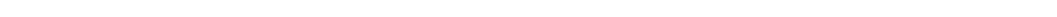<table style="width:1000px; text-align:center;">
<tr style="color:white;">
<td style="background:"><strong>52.7%</strong></td>
<td style="background:">23.0%</td>
<td style="background:">24.3%</td>
</tr>
<tr>
<td></td>
<td></td>
<td></td>
</tr>
</table>
